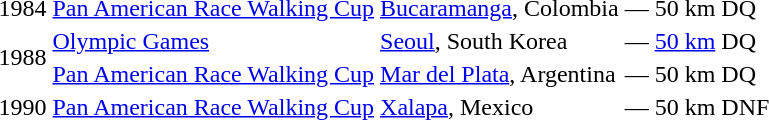<table>
<tr>
<td>1984</td>
<td><a href='#'>Pan American Race Walking Cup</a></td>
<td><a href='#'>Bucaramanga</a>, Colombia</td>
<td>—</td>
<td>50 km</td>
<td>DQ</td>
</tr>
<tr>
<td rowspan=2>1988</td>
<td><a href='#'>Olympic Games</a></td>
<td><a href='#'>Seoul</a>, South Korea</td>
<td>—</td>
<td><a href='#'>50 km</a></td>
<td>DQ</td>
</tr>
<tr>
<td><a href='#'>Pan American Race Walking Cup</a></td>
<td><a href='#'>Mar del Plata</a>, Argentina</td>
<td>—</td>
<td>50 km</td>
<td>DQ</td>
</tr>
<tr>
<td>1990</td>
<td><a href='#'>Pan American Race Walking Cup</a></td>
<td><a href='#'>Xalapa</a>, Mexico</td>
<td>—</td>
<td>50 km</td>
<td>DNF</td>
</tr>
</table>
